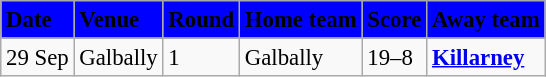<table class="wikitable" style=" float:left; margin:0.5em auto; font-size:95%">
<tr bgcolor="#0000FF">
<td><strong>Date</strong></td>
<td><strong>Venue</strong></td>
<td><strong>Round</strong></td>
<td><strong>Home team</strong></td>
<td><strong>Score</strong></td>
<td><strong>Away team</strong></td>
</tr>
<tr>
<td>29 Sep</td>
<td>Galbally</td>
<td>1</td>
<td>Galbally</td>
<td>19–8</td>
<td><strong><a href='#'>Killarney</a></strong></td>
</tr>
</table>
